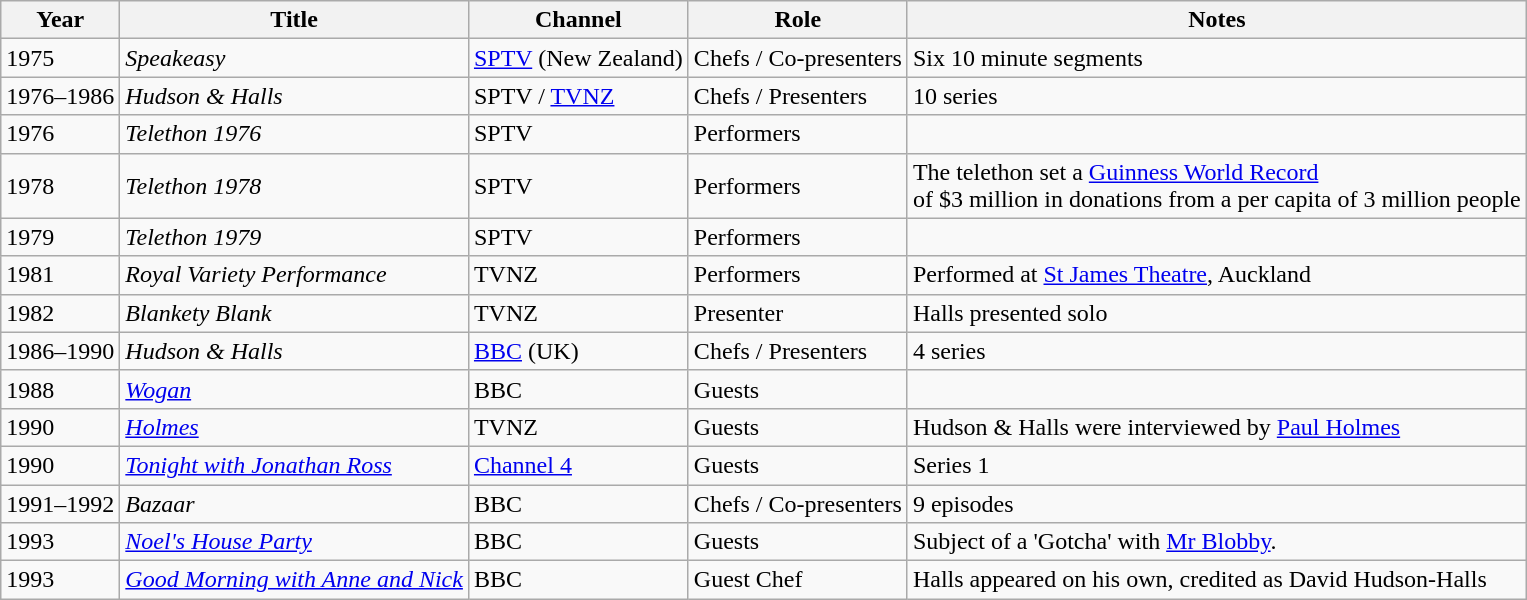<table class="wikitable">
<tr>
<th>Year</th>
<th>Title</th>
<th>Channel</th>
<th>Role</th>
<th>Notes</th>
</tr>
<tr>
<td>1975</td>
<td><em>Speakeasy</em></td>
<td><a href='#'>SPTV</a> (New Zealand)</td>
<td>Chefs / Co-presenters</td>
<td>Six 10 minute segments</td>
</tr>
<tr>
<td>1976–1986</td>
<td><em>Hudson & Halls</em></td>
<td>SPTV / <a href='#'>TVNZ</a></td>
<td>Chefs / Presenters</td>
<td>10 series</td>
</tr>
<tr>
<td>1976</td>
<td><em>Telethon 1976</em></td>
<td>SPTV</td>
<td>Performers</td>
<td></td>
</tr>
<tr>
<td>1978</td>
<td><em>Telethon 1978</em></td>
<td>SPTV</td>
<td>Performers</td>
<td>The telethon set a <a href='#'>Guinness World Record</a><br>of $3 million in donations from a per capita of 3 million people</td>
</tr>
<tr>
<td>1979</td>
<td><em>Telethon 1979</em></td>
<td>SPTV</td>
<td>Performers</td>
<td></td>
</tr>
<tr>
<td>1981</td>
<td><em>Royal Variety Performance</em></td>
<td>TVNZ</td>
<td>Performers</td>
<td>Performed at <a href='#'>St James Theatre</a>, Auckland</td>
</tr>
<tr>
<td>1982</td>
<td><em>Blankety Blank</em></td>
<td>TVNZ</td>
<td>Presenter</td>
<td>Halls presented solo</td>
</tr>
<tr>
<td>1986–1990</td>
<td><em>Hudson & Halls</em></td>
<td><a href='#'>BBC</a> (UK)</td>
<td>Chefs / Presenters</td>
<td>4 series</td>
</tr>
<tr>
<td>1988</td>
<td><em><a href='#'>Wogan</a></em></td>
<td>BBC</td>
<td>Guests</td>
<td></td>
</tr>
<tr>
<td>1990</td>
<td><em><a href='#'>Holmes</a></em></td>
<td>TVNZ</td>
<td>Guests</td>
<td>Hudson & Halls were interviewed by <a href='#'>Paul Holmes</a></td>
</tr>
<tr>
<td>1990</td>
<td><em><a href='#'>Tonight with Jonathan Ross</a></em></td>
<td><a href='#'>Channel 4</a></td>
<td>Guests</td>
<td>Series 1</td>
</tr>
<tr>
<td>1991–1992</td>
<td><em>Bazaar</em></td>
<td>BBC</td>
<td>Chefs / Co-presenters</td>
<td>9 episodes</td>
</tr>
<tr>
<td>1993</td>
<td><em><a href='#'>Noel's House Party</a></em></td>
<td>BBC</td>
<td>Guests</td>
<td>Subject of a 'Gotcha' with <a href='#'>Mr Blobby</a>.</td>
</tr>
<tr>
<td>1993</td>
<td><em><a href='#'>Good Morning with Anne and Nick</a></em></td>
<td>BBC</td>
<td>Guest Chef</td>
<td>Halls appeared on his own, credited as David Hudson-Halls</td>
</tr>
</table>
